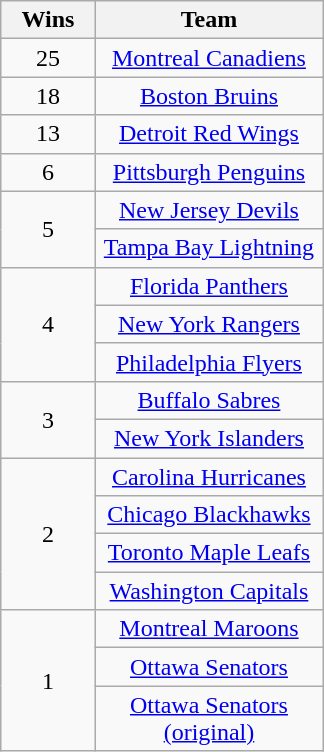<table class="wikitable" style="text-align:center; float:right;">
<tr>
<th width="55">Wins</th>
<th width="145">Team</th>
</tr>
<tr>
<td>25</td>
<td><a href='#'>Montreal Canadiens</a></td>
</tr>
<tr>
<td>18</td>
<td><a href='#'>Boston Bruins</a></td>
</tr>
<tr>
<td>13</td>
<td><a href='#'>Detroit Red Wings</a></td>
</tr>
<tr>
<td>6</td>
<td><a href='#'>Pittsburgh Penguins</a></td>
</tr>
<tr>
<td rowspan="2">5</td>
<td><a href='#'>New Jersey Devils</a></td>
</tr>
<tr>
<td><a href='#'>Tampa Bay Lightning</a></td>
</tr>
<tr>
<td rowspan="3">4</td>
<td><a href='#'>Florida Panthers</a></td>
</tr>
<tr>
<td><a href='#'>New York Rangers</a></td>
</tr>
<tr>
<td><a href='#'>Philadelphia Flyers</a></td>
</tr>
<tr>
<td rowspan="2">3</td>
<td><a href='#'>Buffalo Sabres</a></td>
</tr>
<tr>
<td><a href='#'>New York Islanders</a></td>
</tr>
<tr>
<td rowspan="4">2</td>
<td><a href='#'>Carolina Hurricanes</a></td>
</tr>
<tr>
<td><a href='#'>Chicago Blackhawks</a></td>
</tr>
<tr>
<td><a href='#'>Toronto Maple Leafs</a></td>
</tr>
<tr>
<td><a href='#'>Washington Capitals</a></td>
</tr>
<tr>
<td rowspan="3">1</td>
<td><a href='#'>Montreal Maroons</a></td>
</tr>
<tr>
<td><a href='#'>Ottawa Senators</a></td>
</tr>
<tr>
<td><a href='#'>Ottawa Senators (original)</a></td>
</tr>
</table>
